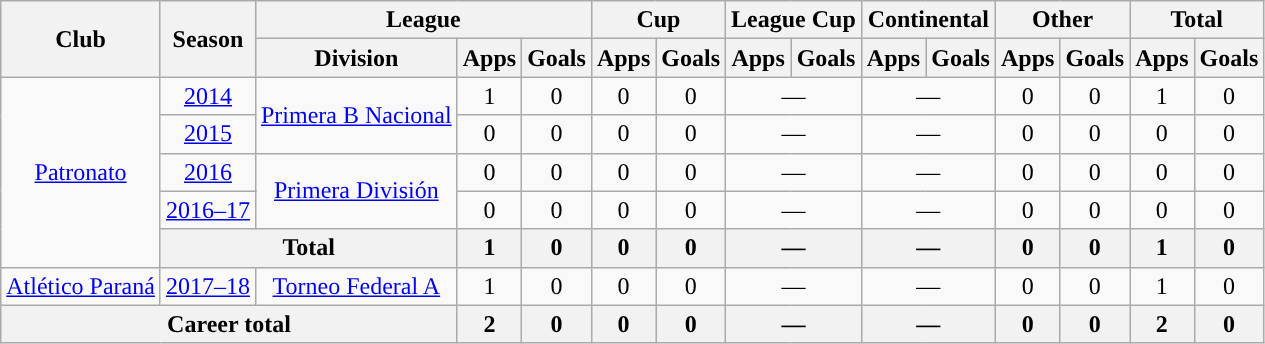<table class="wikitable" style="text-align:center">
<tr>
<th rowspan="2">Club</th>
<th rowspan="2">Season</th>
<th colspan="3">League</th>
<th colspan="2">Cup</th>
<th colspan="2">League Cup</th>
<th colspan="2">Continental</th>
<th colspan="2">Other</th>
<th colspan="2">Total</th>
</tr>
<tr>
<th>Division</th>
<th>Apps</th>
<th>Goals</th>
<th>Apps</th>
<th>Goals</th>
<th>Apps</th>
<th>Goals</th>
<th>Apps</th>
<th>Goals</th>
<th>Apps</th>
<th>Goals</th>
<th>Apps</th>
<th>Goals</th>
</tr>
<tr>
<td rowspan="5"><a href='#'>Patronato</a></td>
<td><a href='#'>2014</a></td>
<td rowspan="2"><a href='#'>Primera B Nacional</a></td>
<td>1</td>
<td>0</td>
<td>0</td>
<td>0</td>
<td colspan="2">—</td>
<td colspan="2">—</td>
<td>0</td>
<td>0</td>
<td>1</td>
<td>0</td>
</tr>
<tr>
<td><a href='#'>2015</a></td>
<td>0</td>
<td>0</td>
<td>0</td>
<td>0</td>
<td colspan="2">—</td>
<td colspan="2">—</td>
<td>0</td>
<td>0</td>
<td>0</td>
<td>0</td>
</tr>
<tr>
<td><a href='#'>2016</a></td>
<td rowspan="2"><a href='#'>Primera División</a></td>
<td>0</td>
<td>0</td>
<td>0</td>
<td>0</td>
<td colspan="2">—</td>
<td colspan="2">—</td>
<td>0</td>
<td>0</td>
<td>0</td>
<td>0</td>
</tr>
<tr>
<td><a href='#'>2016–17</a></td>
<td>0</td>
<td>0</td>
<td>0</td>
<td>0</td>
<td colspan="2">—</td>
<td colspan="2">—</td>
<td>0</td>
<td>0</td>
<td>0</td>
<td>0</td>
</tr>
<tr>
<th colspan="2">Total</th>
<th>1</th>
<th>0</th>
<th>0</th>
<th>0</th>
<th colspan="2">—</th>
<th colspan="2">—</th>
<th>0</th>
<th>0</th>
<th>1</th>
<th>0</th>
</tr>
<tr>
<td rowspan="1"><a href='#'>Atlético Paraná</a></td>
<td><a href='#'>2017–18</a></td>
<td rowspan="1"><a href='#'>Torneo Federal A</a></td>
<td>1</td>
<td>0</td>
<td>0</td>
<td>0</td>
<td colspan="2">—</td>
<td colspan="2">—</td>
<td>0</td>
<td>0</td>
<td>1</td>
<td>0</td>
</tr>
<tr>
<th colspan="3">Career total</th>
<th>2</th>
<th>0</th>
<th>0</th>
<th>0</th>
<th colspan="2">—</th>
<th colspan="2">—</th>
<th>0</th>
<th>0</th>
<th>2</th>
<th>0</th>
</tr>
</table>
